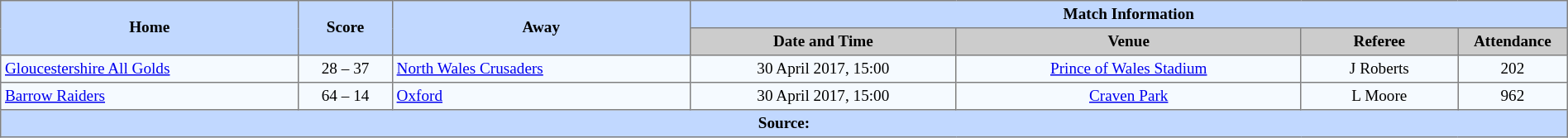<table border=1 style="border-collapse:collapse; font-size:80%; text-align:center;" cellpadding=3 cellspacing=0 width=100%>
<tr bgcolor=#C1D8FF>
<th rowspan=2 width=19%>Home</th>
<th rowspan=2 width=6%>Score</th>
<th rowspan=2 width=19%>Away</th>
<th colspan=6>Match Information</th>
</tr>
<tr bgcolor=#CCCCCC>
<th width=17%>Date and Time</th>
<th width=22%>Venue</th>
<th width=10%>Referee</th>
<th width=7%>Attendance</th>
</tr>
<tr bgcolor=#F5FAFF>
<td align=left> <a href='#'>Gloucestershire All Golds</a></td>
<td>28 – 37</td>
<td align=left> <a href='#'>North Wales Crusaders</a></td>
<td>30 April 2017, 15:00</td>
<td><a href='#'>Prince of Wales Stadium</a></td>
<td>J Roberts</td>
<td>202</td>
</tr>
<tr bgcolor=#F5FAFF>
<td align=left> <a href='#'>Barrow Raiders</a></td>
<td>64 – 14</td>
<td align=left> <a href='#'>Oxford</a></td>
<td>30 April 2017, 15:00</td>
<td><a href='#'>Craven Park</a></td>
<td>L Moore</td>
<td>962</td>
</tr>
<tr style="background:#c1d8ff;">
<th colspan=12>Source:</th>
</tr>
</table>
